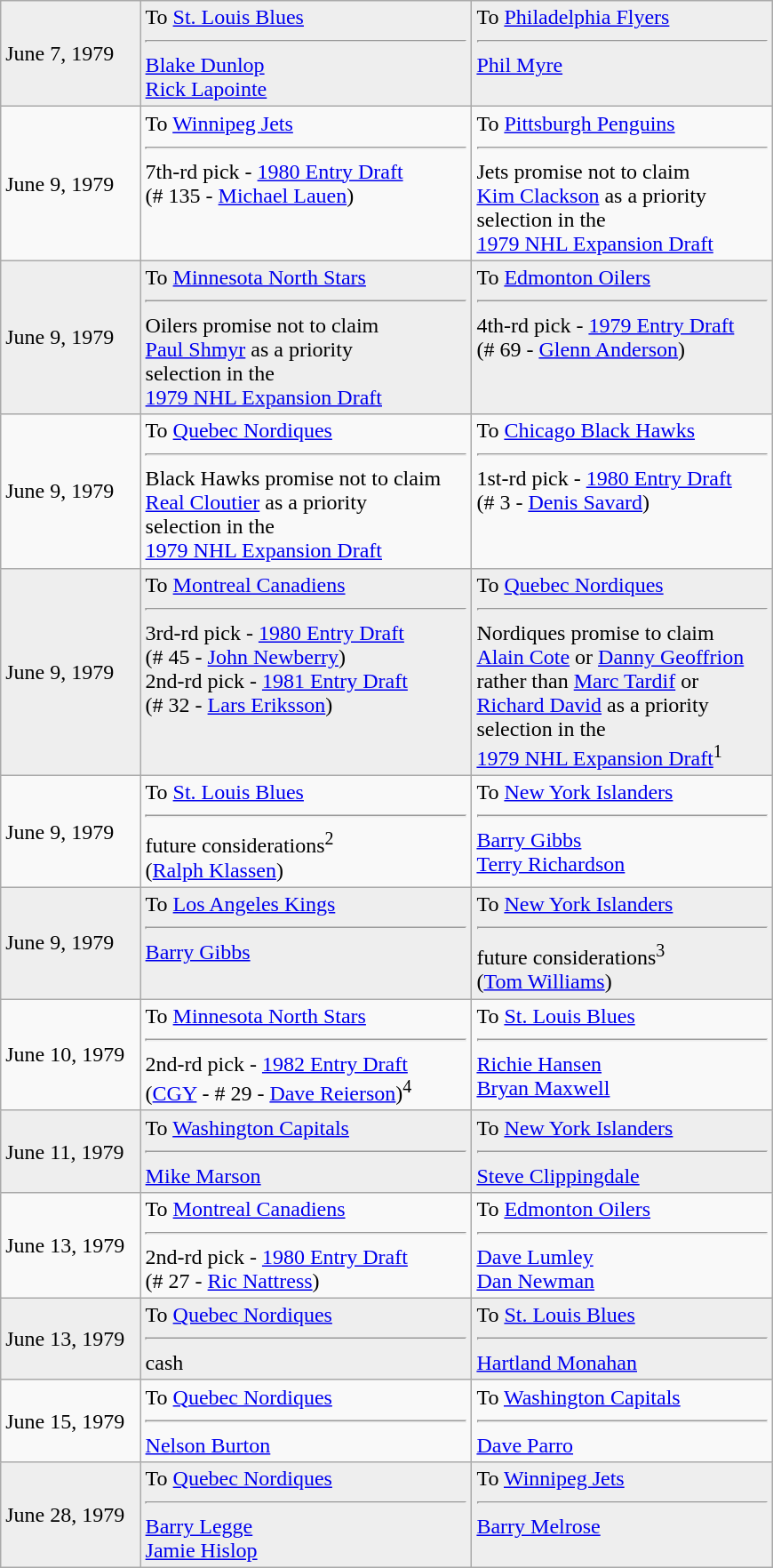<table class="wikitable" style="border:1px solid #999; width:580px;">
<tr style="background:#eee;">
<td>June 7, 1979</td>
<td valign="top">To <a href='#'>St. Louis Blues</a><hr><a href='#'>Blake Dunlop</a><br><a href='#'>Rick Lapointe</a></td>
<td valign="top">To <a href='#'>Philadelphia Flyers</a><hr><a href='#'>Phil Myre</a></td>
</tr>
<tr>
<td>June 9, 1979</td>
<td valign="top">To <a href='#'>Winnipeg Jets</a><hr>7th-rd pick - <a href='#'>1980 Entry Draft</a><br>(# 135 - <a href='#'>Michael Lauen</a>)</td>
<td valign="top">To <a href='#'>Pittsburgh Penguins</a><hr>Jets promise not to claim<br><a href='#'>Kim Clackson</a> as a priority<br>selection in the<br><a href='#'>1979 NHL Expansion Draft</a></td>
</tr>
<tr style="background:#eee;">
<td>June 9, 1979</td>
<td valign="top">To <a href='#'>Minnesota North Stars</a><hr>Oilers promise not to claim<br><a href='#'>Paul Shmyr</a> as a priority<br>selection in the<br><a href='#'>1979 NHL Expansion Draft</a></td>
<td valign="top">To <a href='#'>Edmonton Oilers</a><hr>4th-rd pick - <a href='#'>1979 Entry Draft</a><br>(# 69 - <a href='#'>Glenn Anderson</a>)</td>
</tr>
<tr>
<td>June 9, 1979</td>
<td valign="top">To <a href='#'>Quebec Nordiques</a><hr>Black Hawks promise not to claim<br><a href='#'>Real Cloutier</a> as a priority<br>selection in the<br><a href='#'>1979 NHL Expansion Draft</a></td>
<td valign="top">To <a href='#'>Chicago Black Hawks</a><hr>1st-rd pick - <a href='#'>1980 Entry Draft</a><br>(# 3 - <a href='#'>Denis Savard</a>)</td>
</tr>
<tr style="background:#eee;">
<td>June 9, 1979</td>
<td valign="top">To <a href='#'>Montreal Canadiens</a><hr>3rd-rd pick - <a href='#'>1980 Entry Draft</a><br>(# 45 - <a href='#'>John Newberry</a>)<br>2nd-rd pick - <a href='#'>1981 Entry Draft</a><br>(# 32 - <a href='#'>Lars Eriksson</a>)</td>
<td valign="top">To <a href='#'>Quebec Nordiques</a><hr>Nordiques promise to claim<br><a href='#'>Alain Cote</a> or <a href='#'>Danny Geoffrion</a><br>rather than <a href='#'>Marc Tardif</a> or<br> <a href='#'>Richard David</a> as a priority<br>selection in the<br><a href='#'>1979 NHL Expansion Draft</a><sup>1</sup></td>
</tr>
<tr>
<td>June 9, 1979</td>
<td valign="top">To <a href='#'>St. Louis Blues</a><hr>future considerations<sup>2</sup><br>(<a href='#'>Ralph Klassen</a>)</td>
<td valign="top">To <a href='#'>New York Islanders</a><hr><a href='#'>Barry Gibbs</a><br><a href='#'>Terry Richardson</a></td>
</tr>
<tr style="background:#eee;">
<td>June 9, 1979</td>
<td valign="top">To <a href='#'>Los Angeles Kings</a><hr><a href='#'>Barry Gibbs</a></td>
<td valign="top">To <a href='#'>New York Islanders</a><hr>future considerations<sup>3</sup><br>(<a href='#'>Tom Williams</a>)</td>
</tr>
<tr>
<td>June 10, 1979</td>
<td valign="top">To <a href='#'>Minnesota North Stars</a><hr>2nd-rd pick - <a href='#'>1982 Entry Draft</a><br>(<a href='#'>CGY</a> - # 29 - <a href='#'>Dave Reierson</a>)<sup>4</sup></td>
<td valign="top">To <a href='#'>St. Louis Blues</a><hr><a href='#'>Richie Hansen</a><br><a href='#'>Bryan Maxwell</a></td>
</tr>
<tr style="background:#eee;">
<td>June 11, 1979</td>
<td valign="top">To <a href='#'>Washington Capitals</a><hr><a href='#'>Mike Marson</a></td>
<td valign="top">To <a href='#'>New York Islanders</a><hr><a href='#'>Steve Clippingdale</a></td>
</tr>
<tr>
<td>June 13, 1979</td>
<td valign="top">To <a href='#'>Montreal Canadiens</a><hr>2nd-rd pick - <a href='#'>1980 Entry Draft</a><br>(# 27 - <a href='#'>Ric Nattress</a>)</td>
<td valign="top">To <a href='#'>Edmonton Oilers</a><hr><a href='#'>Dave Lumley</a><br><a href='#'>Dan Newman</a></td>
</tr>
<tr style="background:#eee;">
<td>June 13, 1979</td>
<td valign="top">To <a href='#'>Quebec Nordiques</a><hr>cash</td>
<td valign="top">To <a href='#'>St. Louis Blues</a><hr><a href='#'>Hartland Monahan</a></td>
</tr>
<tr>
<td>June 15, 1979</td>
<td valign="top">To <a href='#'>Quebec Nordiques</a><hr><a href='#'>Nelson Burton</a></td>
<td valign="top">To <a href='#'>Washington Capitals</a><hr><a href='#'>Dave Parro</a></td>
</tr>
<tr style="background:#eee;">
<td>June 28, 1979</td>
<td valign="top">To <a href='#'>Quebec Nordiques</a><hr><a href='#'>Barry Legge</a><br><a href='#'>Jamie Hislop</a></td>
<td valign="top">To <a href='#'>Winnipeg Jets</a><hr><a href='#'>Barry Melrose</a></td>
</tr>
</table>
